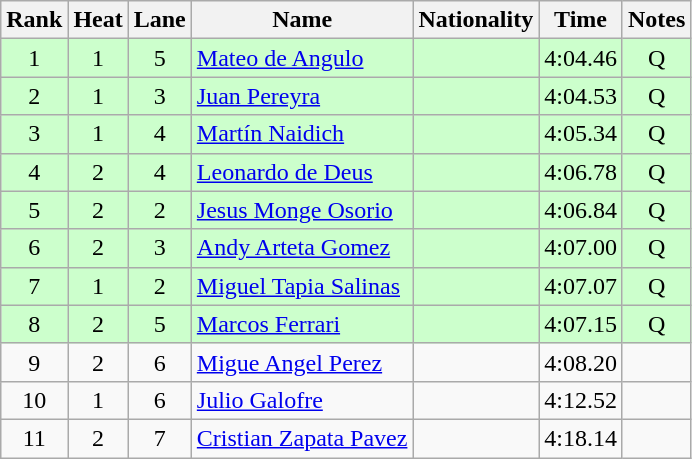<table class="wikitable sortable" style="text-align:center">
<tr>
<th>Rank</th>
<th>Heat</th>
<th>Lane</th>
<th>Name</th>
<th>Nationality</th>
<th>Time</th>
<th>Notes</th>
</tr>
<tr bgcolor=ccffcc>
<td>1</td>
<td>1</td>
<td>5</td>
<td align=left><a href='#'>Mateo de Angulo</a></td>
<td align=left></td>
<td>4:04.46</td>
<td>Q</td>
</tr>
<tr bgcolor=ccffcc>
<td>2</td>
<td>1</td>
<td>3</td>
<td align=left><a href='#'>Juan Pereyra</a></td>
<td align=left></td>
<td>4:04.53</td>
<td>Q</td>
</tr>
<tr bgcolor=ccffcc>
<td>3</td>
<td>1</td>
<td>4</td>
<td align=left><a href='#'>Martín Naidich</a></td>
<td align=left></td>
<td>4:05.34</td>
<td>Q</td>
</tr>
<tr bgcolor=ccffcc>
<td>4</td>
<td>2</td>
<td>4</td>
<td align=left><a href='#'>Leonardo de Deus</a></td>
<td align=left></td>
<td>4:06.78</td>
<td>Q</td>
</tr>
<tr bgcolor=ccffcc>
<td>5</td>
<td>2</td>
<td>2</td>
<td align=left><a href='#'>Jesus Monge Osorio</a></td>
<td align=left></td>
<td>4:06.84</td>
<td>Q</td>
</tr>
<tr bgcolor=ccffcc>
<td>6</td>
<td>2</td>
<td>3</td>
<td align=left><a href='#'>Andy Arteta Gomez</a></td>
<td align=left></td>
<td>4:07.00</td>
<td>Q</td>
</tr>
<tr bgcolor=ccffcc>
<td>7</td>
<td>1</td>
<td>2</td>
<td align=left><a href='#'>Miguel Tapia Salinas</a></td>
<td align=left></td>
<td>4:07.07</td>
<td>Q</td>
</tr>
<tr bgcolor=ccffcc>
<td>8</td>
<td>2</td>
<td>5</td>
<td align=left><a href='#'>Marcos Ferrari</a></td>
<td align=left></td>
<td>4:07.15</td>
<td>Q</td>
</tr>
<tr>
<td>9</td>
<td>2</td>
<td>6</td>
<td align=left><a href='#'>Migue Angel Perez</a></td>
<td align=left></td>
<td>4:08.20</td>
<td></td>
</tr>
<tr>
<td>10</td>
<td>1</td>
<td>6</td>
<td align=left><a href='#'>Julio Galofre</a></td>
<td align=left></td>
<td>4:12.52</td>
<td></td>
</tr>
<tr>
<td>11</td>
<td>2</td>
<td>7</td>
<td align=left><a href='#'>Cristian Zapata Pavez</a></td>
<td align=left></td>
<td>4:18.14</td>
<td></td>
</tr>
</table>
